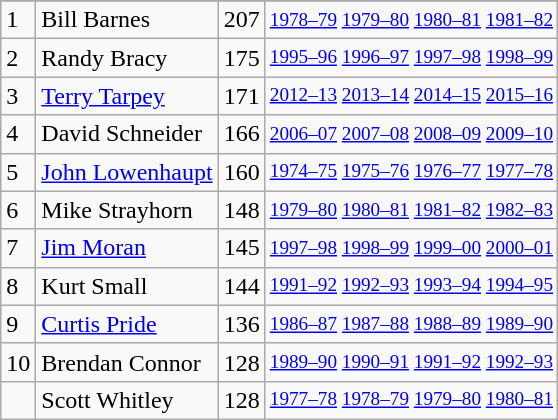<table class="wikitable">
<tr>
</tr>
<tr>
<td>1</td>
<td>Bill Barnes</td>
<td>207</td>
<td style="font-size:80%;"><a href='#'>1978–79</a> <a href='#'>1979–80</a> <a href='#'>1980–81</a> <a href='#'>1981–82</a></td>
</tr>
<tr>
<td>2</td>
<td>Randy Bracy</td>
<td>175</td>
<td style="font-size:80%;"><a href='#'>1995–96</a> <a href='#'>1996–97</a> <a href='#'>1997–98</a> <a href='#'>1998–99</a></td>
</tr>
<tr>
<td>3</td>
<td><a href='#'>Terry Tarpey</a></td>
<td>171</td>
<td style="font-size:80%;"><a href='#'>2012–13</a> <a href='#'>2013–14</a> <a href='#'>2014–15</a> <a href='#'>2015–16</a></td>
</tr>
<tr>
<td>4</td>
<td>David Schneider</td>
<td>166</td>
<td style="font-size:80%;"><a href='#'>2006–07</a> <a href='#'>2007–08</a> <a href='#'>2008–09</a> <a href='#'>2009–10</a></td>
</tr>
<tr>
<td>5</td>
<td><a href='#'>John Lowenhaupt</a></td>
<td>160</td>
<td style="font-size:80%;"><a href='#'>1974–75</a> <a href='#'>1975–76</a> <a href='#'>1976–77</a> <a href='#'>1977–78</a></td>
</tr>
<tr>
<td>6</td>
<td>Mike Strayhorn</td>
<td>148</td>
<td style="font-size:80%;"><a href='#'>1979–80</a> <a href='#'>1980–81</a> <a href='#'>1981–82</a> <a href='#'>1982–83</a></td>
</tr>
<tr>
<td>7</td>
<td><a href='#'>Jim Moran</a></td>
<td>145</td>
<td style="font-size:80%;"><a href='#'>1997–98</a> <a href='#'>1998–99</a> <a href='#'>1999–00</a> <a href='#'>2000–01</a></td>
</tr>
<tr>
<td>8</td>
<td>Kurt Small</td>
<td>144</td>
<td style="font-size:80%;"><a href='#'>1991–92</a> <a href='#'>1992–93</a> <a href='#'>1993–94</a> <a href='#'>1994–95</a></td>
</tr>
<tr>
<td>9</td>
<td><a href='#'>Curtis Pride</a></td>
<td>136</td>
<td style="font-size:80%;"><a href='#'>1986–87</a> <a href='#'>1987–88</a> <a href='#'>1988–89</a> <a href='#'>1989–90</a></td>
</tr>
<tr>
<td>10</td>
<td>Brendan Connor</td>
<td>128</td>
<td style="font-size:80%;"><a href='#'>1989–90</a> <a href='#'>1990–91</a> <a href='#'>1991–92</a> <a href='#'>1992–93</a></td>
</tr>
<tr>
<td></td>
<td>Scott Whitley</td>
<td>128</td>
<td style="font-size:80%;"><a href='#'>1977–78</a> <a href='#'>1978–79</a> <a href='#'>1979–80</a> <a href='#'>1980–81</a></td>
</tr>
</table>
